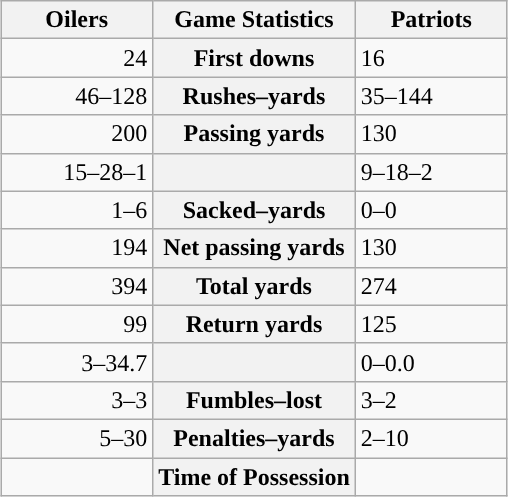<table class="wikitable" style="margin: 1em auto 1em auto">
<tr>
<th style="width:30%;">Oilers</th>
<th style="width:40%;">Game Statistics</th>
<th style="width:30%;">Patriots</th>
</tr>
<tr>
<td style="text-align:right;">24</td>
<th>First downs</th>
<td>16</td>
</tr>
<tr>
<td style="text-align:right;">46–128</td>
<th>Rushes–yards</th>
<td>35–144</td>
</tr>
<tr>
<td style="text-align:right;">200</td>
<th>Passing yards</th>
<td>130</td>
</tr>
<tr>
<td style="text-align:right;">15–28–1</td>
<th></th>
<td>9–18–2</td>
</tr>
<tr>
<td style="text-align:right;">1–6</td>
<th>Sacked–yards</th>
<td>0–0</td>
</tr>
<tr>
<td style="text-align:right;">194</td>
<th>Net passing yards</th>
<td>130</td>
</tr>
<tr>
<td style="text-align:right;">394</td>
<th>Total yards</th>
<td>274</td>
</tr>
<tr>
<td style="text-align:right;">99</td>
<th>Return yards</th>
<td>125</td>
</tr>
<tr>
<td style="text-align:right;">3–34.7</td>
<th></th>
<td>0–0.0</td>
</tr>
<tr>
<td style="text-align:right;">3–3</td>
<th>Fumbles–lost</th>
<td>3–2</td>
</tr>
<tr>
<td style="text-align:right;">5–30</td>
<th>Penalties–yards</th>
<td>2–10</td>
</tr>
<tr>
<td style="text-align:right;"></td>
<th>Time of Possession</th>
<td></td>
</tr>
</table>
